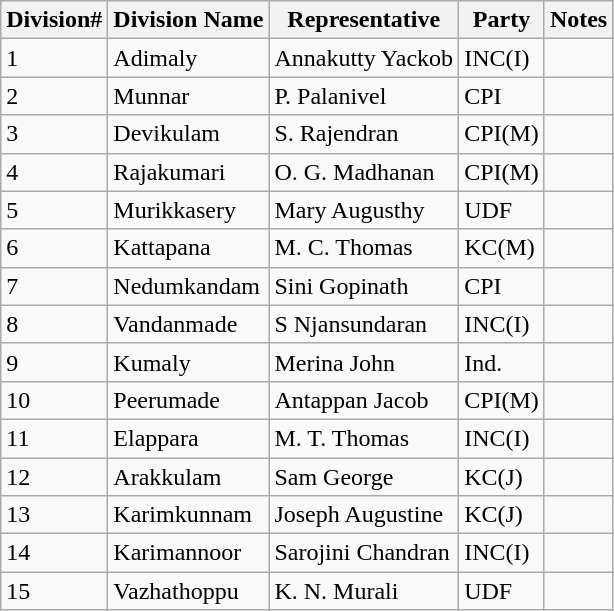<table class="wikitable">
<tr>
<th>Division#</th>
<th>Division Name</th>
<th>Representative</th>
<th>Party</th>
<th>Notes</th>
</tr>
<tr>
<td>1</td>
<td>Adimaly</td>
<td>Annakutty Yackob</td>
<td>INC(I)</td>
<td></td>
</tr>
<tr>
<td>2</td>
<td>Munnar</td>
<td>P. Palanivel</td>
<td>CPI</td>
<td></td>
</tr>
<tr>
<td>3</td>
<td>Devikulam</td>
<td>S. Rajendran</td>
<td>CPI(M)</td>
<td></td>
</tr>
<tr>
<td>4</td>
<td>Rajakumari</td>
<td>O. G. Madhanan</td>
<td>CPI(M)</td>
<td></td>
</tr>
<tr>
<td>5</td>
<td>Murikkasery</td>
<td>Mary Augusthy</td>
<td>UDF</td>
<td></td>
</tr>
<tr>
<td>6</td>
<td>Kattapana</td>
<td>M. C. Thomas</td>
<td>KC(M)</td>
<td></td>
</tr>
<tr>
<td>7</td>
<td>Nedumkandam</td>
<td>Sini Gopinath</td>
<td>CPI</td>
<td></td>
</tr>
<tr>
<td>8</td>
<td>Vandanmade</td>
<td>S Njansundaran</td>
<td>INC(I)</td>
<td></td>
</tr>
<tr>
<td>9</td>
<td>Kumaly</td>
<td>Merina John</td>
<td>Ind.</td>
<td></td>
</tr>
<tr>
<td>10</td>
<td>Peerumade</td>
<td>Antappan Jacob</td>
<td>CPI(M)</td>
<td></td>
</tr>
<tr>
<td>11</td>
<td>Elappara</td>
<td>M. T. Thomas</td>
<td>INC(I)</td>
<td></td>
</tr>
<tr>
<td>12</td>
<td>Arakkulam</td>
<td>Sam George</td>
<td>KC(J)</td>
<td></td>
</tr>
<tr>
<td>13</td>
<td>Karimkunnam</td>
<td>Joseph Augustine</td>
<td>KC(J)</td>
<td></td>
</tr>
<tr>
<td>14</td>
<td>Karimannoor</td>
<td>Sarojini Chandran</td>
<td>INC(I)</td>
<td></td>
</tr>
<tr>
<td>15</td>
<td>Vazhathoppu</td>
<td>K. N. Murali</td>
<td>UDF</td>
<td></td>
</tr>
</table>
